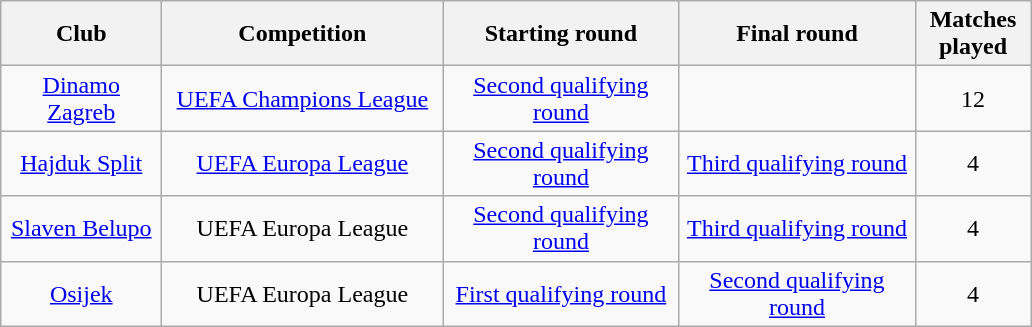<table class="wikitable" style="text-align: center">
<tr>
<th width=100>Club</th>
<th width=180>Competition</th>
<th width=150>Starting round</th>
<th width=150>Final round</th>
<th width=70>Matches played</th>
</tr>
<tr>
<td rowspan=1><a href='#'>Dinamo Zagreb</a></td>
<td><a href='#'>UEFA Champions League</a></td>
<td><a href='#'>Second qualifying round</a></td>
<td></td>
<td>12</td>
</tr>
<tr>
<td><a href='#'>Hajduk Split</a></td>
<td><a href='#'>UEFA Europa League</a></td>
<td><a href='#'>Second qualifying round</a></td>
<td><a href='#'>Third qualifying round</a></td>
<td>4</td>
</tr>
<tr>
<td><a href='#'>Slaven Belupo</a></td>
<td>UEFA Europa League</td>
<td><a href='#'>Second qualifying round</a></td>
<td><a href='#'>Third qualifying round</a></td>
<td>4</td>
</tr>
<tr>
<td><a href='#'>Osijek</a></td>
<td>UEFA Europa League</td>
<td><a href='#'>First qualifying round</a></td>
<td><a href='#'>Second qualifying round</a></td>
<td>4</td>
</tr>
</table>
